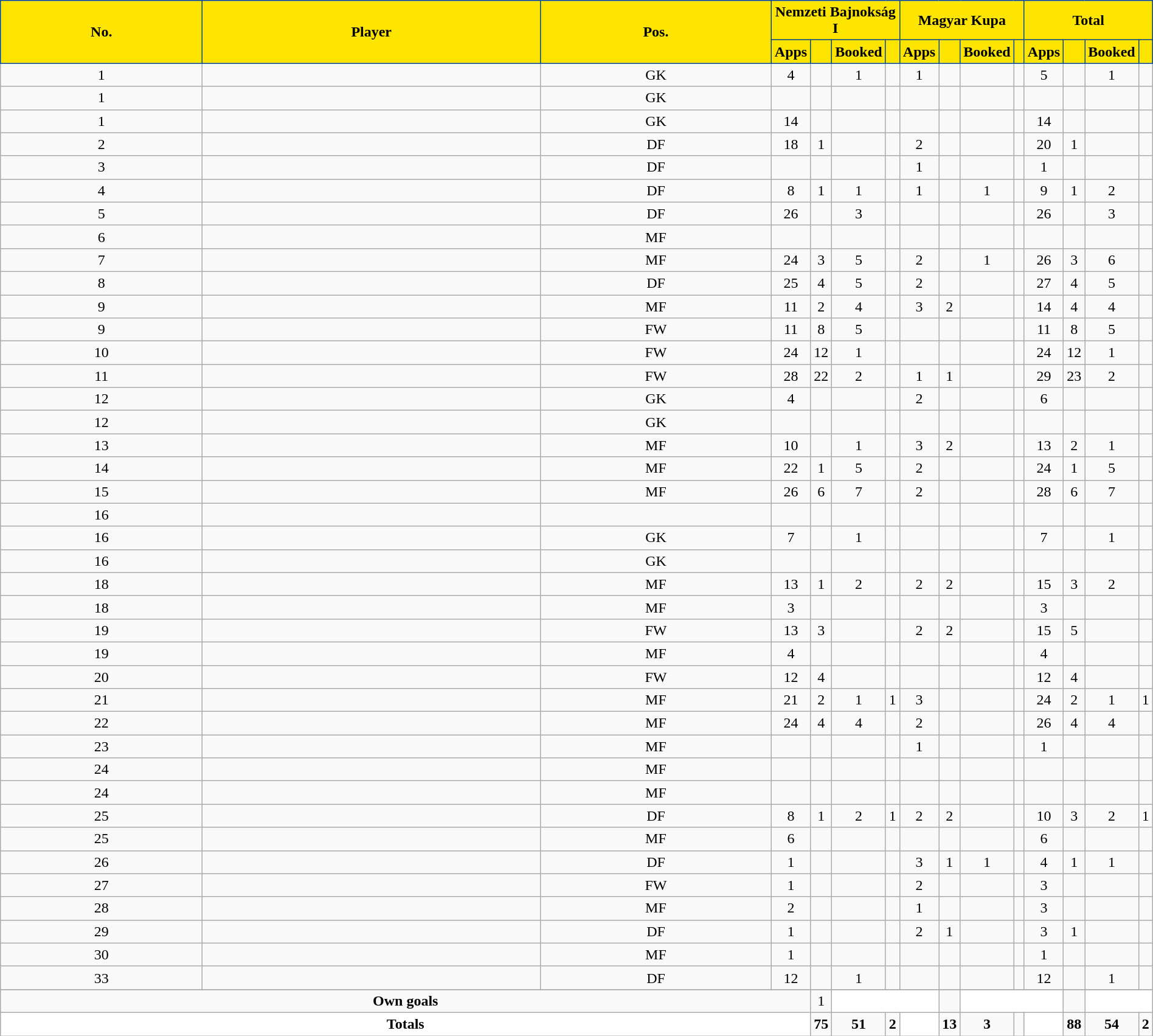<table class="wikitable sortable alternance" style="text-align:center;width:100%">
<tr>
<th rowspan="2" style="background-color:#FDE500;color:black;border:1px solid #004292";width:5px">No.</th>
<th rowspan="2" style="background-color:#FDE500;color:black;border:1px solid #004292";width:180px">Player</th>
<th rowspan="2" style="background-color:#FDE500;color:black;border:1px solid #004292";width:5px">Pos.</th>
<th colspan="4" style="background-color:#FDE500;color:black;border:1px solid #004292">Nemzeti Bajnokság I</th>
<th colspan="4" style="background-color:#FDE500;color:black;border:1px solid #004292">Magyar Kupa</th>
<th colspan="4" style="background-color:#FDE500;color:black;border:1px solid #004292">Total</th>
</tr>
<tr style="text-align:center">
<th width="4" style="background-color:#FDE500;color:black;border:1px solid #004292">Apps</th>
<th width="4" style="background-color:#FDE500;color:black;border:1px solid #004292"></th>
<th width="4" style="background-color:#FDE500;color:black;border:1px solid #004292">Booked</th>
<th width="4" style="background-color:#FDE500;color:black;border:1px solid #004292"></th>
<th width="4" style="background-color:#FDE500;color:black;border:1px solid #004292">Apps</th>
<th width="4" style="background-color:#FDE500;color:black;border:1px solid #004292"></th>
<th width="4" style="background-color:#FDE500;color:black;border:1px solid #004292">Booked</th>
<th width="4" style="background-color:#FDE500;color:black;border:1px solid #004292"></th>
<th width="4" style="background-color:#FDE500;color:black;border:1px solid #004292">Apps</th>
<th width="4" style="background-color:#FDE500;color:black;border:1px solid #004292"></th>
<th width="4" style="background-color:#FDE500;color:black;border:1px solid #004292">Booked</th>
<th width="4" style="background-color:#FDE500;color:black;border:1px solid #004292"></th>
</tr>
<tr>
<td>1</td>
<td> </td>
<td>GK</td>
<td>4</td>
<td></td>
<td>1</td>
<td></td>
<td>1</td>
<td></td>
<td></td>
<td></td>
<td>5</td>
<td></td>
<td>1</td>
<td></td>
</tr>
<tr>
<td>1</td>
<td> </td>
<td>GK</td>
<td></td>
<td></td>
<td></td>
<td></td>
<td></td>
<td></td>
<td></td>
<td></td>
<td></td>
<td></td>
<td></td>
<td></td>
</tr>
<tr>
<td>1</td>
<td> </td>
<td>GK</td>
<td>14</td>
<td></td>
<td></td>
<td></td>
<td></td>
<td></td>
<td></td>
<td></td>
<td>14</td>
<td></td>
<td></td>
<td></td>
</tr>
<tr>
<td>2</td>
<td> </td>
<td>DF</td>
<td>18</td>
<td>1</td>
<td></td>
<td></td>
<td>2</td>
<td></td>
<td></td>
<td></td>
<td>20</td>
<td>1</td>
<td></td>
<td></td>
</tr>
<tr>
<td>3</td>
<td> </td>
<td>DF</td>
<td></td>
<td></td>
<td></td>
<td></td>
<td>1</td>
<td></td>
<td></td>
<td></td>
<td>1</td>
<td></td>
<td></td>
<td></td>
</tr>
<tr>
<td>4</td>
<td> </td>
<td>DF</td>
<td>8</td>
<td>1</td>
<td>1</td>
<td></td>
<td>1</td>
<td></td>
<td>1</td>
<td></td>
<td>9</td>
<td>1</td>
<td>2</td>
<td></td>
</tr>
<tr>
<td>5</td>
<td> </td>
<td>DF</td>
<td>26</td>
<td></td>
<td>3</td>
<td></td>
<td></td>
<td></td>
<td></td>
<td></td>
<td>26</td>
<td></td>
<td>3</td>
<td></td>
</tr>
<tr>
<td>6</td>
<td> </td>
<td>MF</td>
<td></td>
<td></td>
<td></td>
<td></td>
<td></td>
<td></td>
<td></td>
<td></td>
<td></td>
<td></td>
<td></td>
<td></td>
</tr>
<tr>
<td>7</td>
<td> </td>
<td>MF</td>
<td>24</td>
<td>3</td>
<td>5</td>
<td></td>
<td>2</td>
<td></td>
<td>1</td>
<td></td>
<td>26</td>
<td>3</td>
<td>6</td>
<td></td>
</tr>
<tr>
<td>8</td>
<td> </td>
<td>DF</td>
<td>25</td>
<td>4</td>
<td>5</td>
<td></td>
<td>2</td>
<td></td>
<td></td>
<td></td>
<td>27</td>
<td>4</td>
<td>5</td>
<td></td>
</tr>
<tr>
<td>9</td>
<td> </td>
<td>MF</td>
<td>11</td>
<td>2</td>
<td>4</td>
<td></td>
<td>3</td>
<td>2</td>
<td></td>
<td></td>
<td>14</td>
<td>4</td>
<td>4</td>
<td></td>
</tr>
<tr>
<td>9</td>
<td> </td>
<td>FW</td>
<td>11</td>
<td>8</td>
<td>5</td>
<td></td>
<td></td>
<td></td>
<td></td>
<td></td>
<td>11</td>
<td>8</td>
<td>5</td>
<td></td>
</tr>
<tr>
<td>10</td>
<td> </td>
<td>FW</td>
<td>24</td>
<td>12</td>
<td>1</td>
<td></td>
<td></td>
<td></td>
<td></td>
<td></td>
<td>24</td>
<td>12</td>
<td>1</td>
<td></td>
</tr>
<tr>
<td>11</td>
<td> </td>
<td>FW</td>
<td>28</td>
<td>22</td>
<td>2</td>
<td></td>
<td>1</td>
<td>1</td>
<td></td>
<td></td>
<td>29</td>
<td>23</td>
<td>2</td>
<td></td>
</tr>
<tr>
<td>12</td>
<td> </td>
<td>GK</td>
<td>4</td>
<td></td>
<td></td>
<td></td>
<td>2</td>
<td></td>
<td></td>
<td></td>
<td>6</td>
<td></td>
<td></td>
<td></td>
</tr>
<tr>
<td>12</td>
<td> </td>
<td>GK</td>
<td></td>
<td></td>
<td></td>
<td></td>
<td></td>
<td></td>
<td></td>
<td></td>
<td></td>
<td></td>
<td></td>
<td></td>
</tr>
<tr>
<td>13</td>
<td> </td>
<td>MF</td>
<td>10</td>
<td></td>
<td>1</td>
<td></td>
<td>3</td>
<td>2</td>
<td></td>
<td></td>
<td>13</td>
<td>2</td>
<td>1</td>
<td></td>
</tr>
<tr>
<td>14</td>
<td> </td>
<td>MF</td>
<td>22</td>
<td>1</td>
<td>5</td>
<td></td>
<td>2</td>
<td></td>
<td></td>
<td></td>
<td>24</td>
<td>1</td>
<td>5</td>
<td></td>
</tr>
<tr>
<td>15</td>
<td> </td>
<td>MF</td>
<td>26</td>
<td>6</td>
<td>7</td>
<td></td>
<td>2</td>
<td></td>
<td></td>
<td></td>
<td>28</td>
<td>6</td>
<td>7</td>
<td></td>
</tr>
<tr>
<td>16</td>
<td> </td>
<td></td>
<td></td>
<td></td>
<td></td>
<td></td>
<td></td>
<td></td>
<td></td>
<td></td>
<td></td>
<td></td>
<td></td>
<td></td>
</tr>
<tr>
<td>16</td>
<td> </td>
<td>GK</td>
<td>7</td>
<td></td>
<td>1</td>
<td></td>
<td></td>
<td></td>
<td></td>
<td></td>
<td>7</td>
<td></td>
<td>1</td>
<td></td>
</tr>
<tr>
<td>16</td>
<td> </td>
<td>GK</td>
<td></td>
<td></td>
<td></td>
<td></td>
<td></td>
<td></td>
<td></td>
<td></td>
<td></td>
<td></td>
<td></td>
<td></td>
</tr>
<tr>
<td>18</td>
<td> </td>
<td>MF</td>
<td>13</td>
<td>1</td>
<td>2</td>
<td></td>
<td>2</td>
<td>2</td>
<td></td>
<td></td>
<td>15</td>
<td>3</td>
<td>2</td>
<td></td>
</tr>
<tr>
<td>18</td>
<td> </td>
<td>MF</td>
<td>3</td>
<td></td>
<td></td>
<td></td>
<td></td>
<td></td>
<td></td>
<td></td>
<td>3</td>
<td></td>
<td></td>
<td></td>
</tr>
<tr>
<td>19</td>
<td> </td>
<td>FW</td>
<td>13</td>
<td>3</td>
<td></td>
<td></td>
<td>2</td>
<td>2</td>
<td></td>
<td></td>
<td>15</td>
<td>5</td>
<td></td>
<td></td>
</tr>
<tr>
<td>19</td>
<td> </td>
<td>MF</td>
<td>4</td>
<td></td>
<td></td>
<td></td>
<td></td>
<td></td>
<td></td>
<td></td>
<td>4</td>
<td></td>
<td></td>
<td></td>
</tr>
<tr>
<td>20</td>
<td> </td>
<td>FW</td>
<td>12</td>
<td>4</td>
<td></td>
<td></td>
<td></td>
<td></td>
<td></td>
<td></td>
<td>12</td>
<td>4</td>
<td></td>
<td></td>
</tr>
<tr>
<td>21</td>
<td> </td>
<td>MF</td>
<td>21</td>
<td>2</td>
<td>1</td>
<td>1</td>
<td>3</td>
<td></td>
<td></td>
<td></td>
<td>24</td>
<td>2</td>
<td>1</td>
<td>1</td>
</tr>
<tr>
<td>22</td>
<td> </td>
<td>MF</td>
<td>24</td>
<td>4</td>
<td>4</td>
<td></td>
<td>2</td>
<td></td>
<td></td>
<td></td>
<td>26</td>
<td>4</td>
<td>4</td>
<td></td>
</tr>
<tr>
<td>23</td>
<td> </td>
<td>MF</td>
<td></td>
<td></td>
<td></td>
<td></td>
<td>1</td>
<td></td>
<td></td>
<td></td>
<td>1</td>
<td></td>
<td></td>
<td></td>
</tr>
<tr>
<td>24</td>
<td> </td>
<td>MF</td>
<td></td>
<td></td>
<td></td>
<td></td>
<td></td>
<td></td>
<td></td>
<td></td>
<td></td>
<td></td>
<td></td>
<td></td>
</tr>
<tr>
<td>24</td>
<td> </td>
<td>MF</td>
<td></td>
<td></td>
<td></td>
<td></td>
<td></td>
<td></td>
<td></td>
<td></td>
<td></td>
<td></td>
<td></td>
<td></td>
</tr>
<tr>
<td>25</td>
<td> </td>
<td>DF</td>
<td>8</td>
<td>1</td>
<td>2</td>
<td>1</td>
<td>2</td>
<td>2</td>
<td></td>
<td></td>
<td>10</td>
<td>3</td>
<td>2</td>
<td>1</td>
</tr>
<tr>
<td>25</td>
<td> </td>
<td>MF</td>
<td>6</td>
<td></td>
<td></td>
<td></td>
<td></td>
<td></td>
<td></td>
<td></td>
<td>6</td>
<td></td>
<td></td>
<td></td>
</tr>
<tr>
<td>26</td>
<td> </td>
<td>DF</td>
<td>1</td>
<td></td>
<td></td>
<td></td>
<td>3</td>
<td>1</td>
<td>1</td>
<td></td>
<td>4</td>
<td>1</td>
<td>1</td>
<td></td>
</tr>
<tr>
<td>27</td>
<td> </td>
<td>FW</td>
<td>1</td>
<td></td>
<td></td>
<td></td>
<td>2</td>
<td></td>
<td></td>
<td></td>
<td>3</td>
<td></td>
<td></td>
<td></td>
</tr>
<tr>
<td>28</td>
<td> </td>
<td>MF</td>
<td>2</td>
<td></td>
<td></td>
<td></td>
<td>1</td>
<td></td>
<td></td>
<td></td>
<td>3</td>
<td></td>
<td></td>
<td></td>
</tr>
<tr>
<td>29</td>
<td> </td>
<td>DF</td>
<td>1</td>
<td></td>
<td></td>
<td></td>
<td>2</td>
<td>1</td>
<td></td>
<td></td>
<td>3</td>
<td>1</td>
<td></td>
<td></td>
</tr>
<tr>
<td>30</td>
<td> </td>
<td>MF</td>
<td>1</td>
<td></td>
<td></td>
<td></td>
<td></td>
<td></td>
<td></td>
<td></td>
<td>1</td>
<td></td>
<td></td>
<td></td>
</tr>
<tr>
<td>33</td>
<td> </td>
<td>DF</td>
<td>12</td>
<td></td>
<td>1</td>
<td></td>
<td></td>
<td></td>
<td></td>
<td></td>
<td>12</td>
<td></td>
<td>1</td>
<td></td>
</tr>
<tr>
</tr>
<tr class="sortbottom">
<td colspan="4"><strong>Own goals</strong></td>
<td>1</td>
<td colspan="3" style="background:white;text-align:center"></td>
<td></td>
<td colspan="3" style="background:white;text-align:center"></td>
<td></td>
<td colspan="2" style="background:white;text-align:center"></td>
</tr>
<tr class="sortbottom">
<td colspan="4" style="background:white;text-align:center"><strong>Totals</strong></td>
<td><strong>75</strong></td>
<td><strong>51</strong></td>
<td><strong>2</strong></td>
<td rowspan="3" style="background:white;text-align:center"></td>
<td><strong>13</strong></td>
<td><strong>3</strong></td>
<td></td>
<td rowspan="3" style="background:white;text-align:center"></td>
<td><strong>88</strong></td>
<td><strong>54</strong></td>
<td><strong>2</strong></td>
</tr>
</table>
